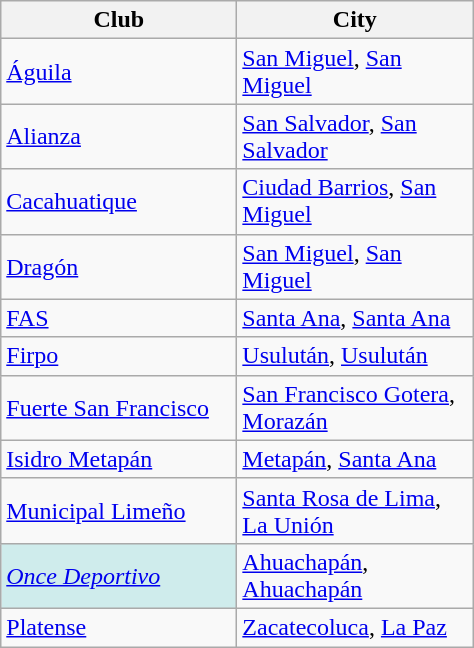<table class="wikitable">
<tr>
<th width="150px">Club</th>
<th width="150px">City</th>
</tr>
<tr>
<td><a href='#'>Águila</a></td>
<td><a href='#'>San Miguel</a>, <a href='#'>San Miguel</a></td>
</tr>
<tr>
<td><a href='#'>Alianza</a></td>
<td><a href='#'>San Salvador</a>, <a href='#'>San Salvador</a></td>
</tr>
<tr>
<td><a href='#'>Cacahuatique</a></td>
<td><a href='#'>Ciudad Barrios</a>, <a href='#'>San Miguel</a></td>
</tr>
<tr>
<td><a href='#'>Dragón</a></td>
<td><a href='#'>San Miguel</a>, <a href='#'>San Miguel</a></td>
</tr>
<tr>
<td><a href='#'>FAS</a></td>
<td><a href='#'>Santa Ana</a>, <a href='#'>Santa Ana</a></td>
</tr>
<tr>
<td><a href='#'>Firpo</a></td>
<td><a href='#'>Usulután</a>, <a href='#'>Usulután</a></td>
</tr>
<tr>
<td><a href='#'>Fuerte San Francisco</a></td>
<td><a href='#'>San Francisco Gotera</a>, <a href='#'>Morazán</a></td>
</tr>
<tr>
<td><a href='#'>Isidro Metapán</a></td>
<td><a href='#'>Metapán</a>, <a href='#'>Santa Ana</a></td>
</tr>
<tr>
<td><a href='#'>Municipal Limeño</a></td>
<td><a href='#'>Santa Rosa de Lima</a>, <a href='#'>La Unión</a></td>
</tr>
<tr>
<td style="background:#CFECEC"><em><a href='#'>Once Deportivo</a></em></td>
<td><a href='#'>Ahuachapán</a>, <a href='#'>Ahuachapán</a></td>
</tr>
<tr>
<td><a href='#'>Platense</a></td>
<td><a href='#'>Zacatecoluca</a>, <a href='#'>La Paz</a></td>
</tr>
</table>
